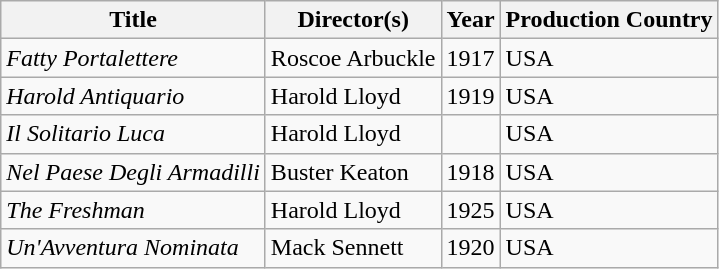<table class="wikitable sortable">
<tr>
<th>Title</th>
<th>Director(s)</th>
<th>Year</th>
<th>Production Country</th>
</tr>
<tr>
<td><em>Fatty Portalettere</em></td>
<td>Roscoe Arbuckle</td>
<td>1917</td>
<td>USA</td>
</tr>
<tr>
<td><em>Harold Antiquario</em></td>
<td>Harold Lloyd</td>
<td>1919</td>
<td>USA</td>
</tr>
<tr>
<td><em>Il Solitario Luca</em></td>
<td>Harold Lloyd</td>
<td></td>
<td>USA</td>
</tr>
<tr>
<td><em>Nel Paese Degli Armadilli</em></td>
<td>Buster Keaton</td>
<td>1918</td>
<td>USA</td>
</tr>
<tr>
<td><em>The Freshman</em></td>
<td>Harold Lloyd</td>
<td>1925</td>
<td>USA</td>
</tr>
<tr>
<td><em>Un'Avventura Nominata</em></td>
<td>Mack Sennett</td>
<td>1920</td>
<td>USA</td>
</tr>
</table>
